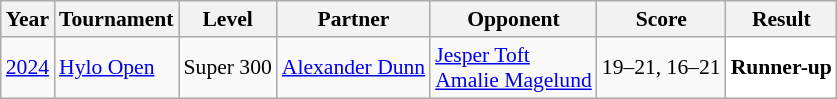<table class="sortable wikitable" style="font-size: 90%;">
<tr>
<th>Year</th>
<th>Tournament</th>
<th>Level</th>
<th>Partner</th>
<th>Opponent</th>
<th>Score</th>
<th>Result</th>
</tr>
<tr>
<td align="center"><a href='#'>2024</a></td>
<td align="left"><a href='#'>Hylo Open</a></td>
<td align="left">Super 300</td>
<td align="left"> <a href='#'>Alexander Dunn</a></td>
<td align="left"> <a href='#'>Jesper Toft</a><br> <a href='#'>Amalie Magelund</a></td>
<td align="left">19–21, 16–21</td>
<td style="text-align:left; background:white"> <strong>Runner-up</strong></td>
</tr>
</table>
